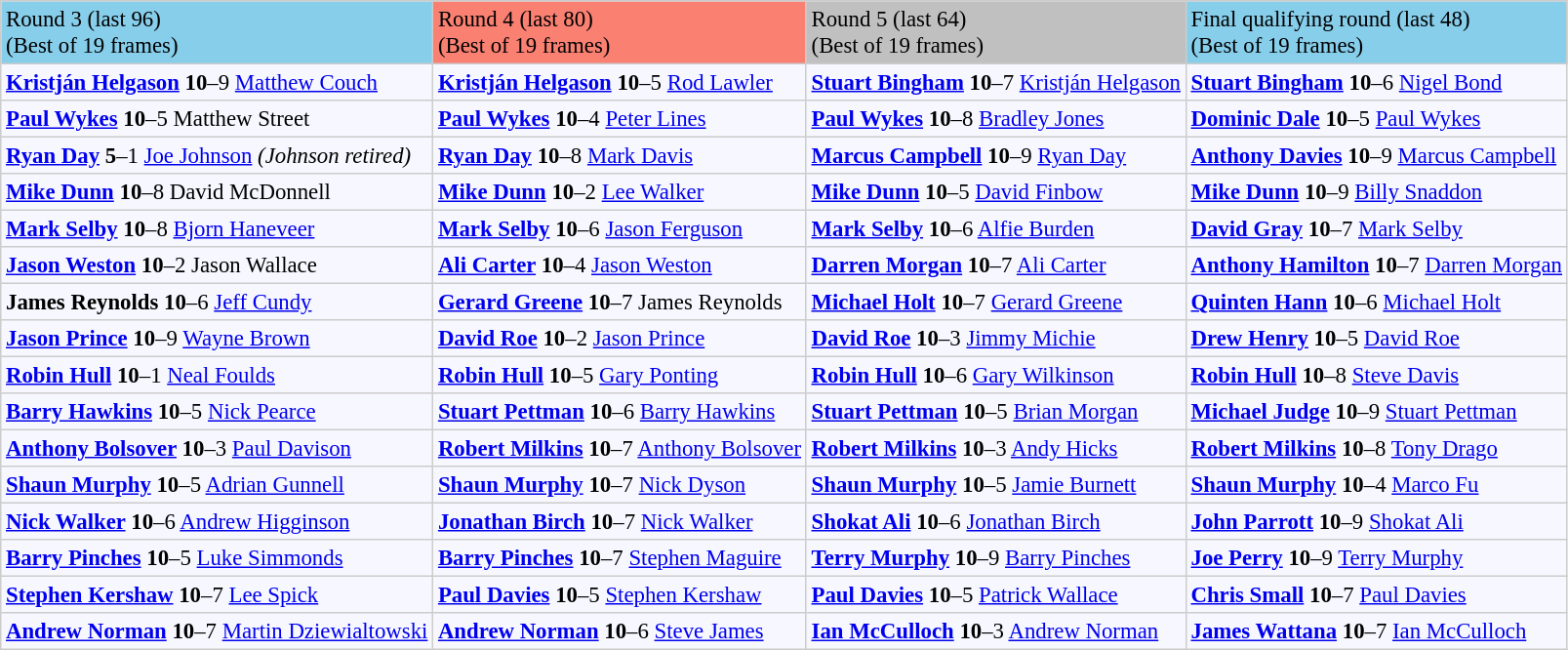<table cellpadding="3" cellspacing="0" border="1" style="background:#f7f8ff; font-size:95%; border:#ccc solid 1px; border-collapse:collapse;">
<tr>
<td style="background:skyblue">Round 3 (last 96)<br>(Best of 19 frames)</td>
<td style="background:salmon">Round 4 (last 80)<br>(Best of 19 frames)</td>
<td style="background:silver">Round 5 (last 64)<br>(Best of 19 frames)</td>
<td style="background:skyblue">Final qualifying round (last 48)<br>(Best of 19 frames)</td>
</tr>
<tr>
<td><strong> <a href='#'>Kristján Helgason</a> 10</strong>–9  <a href='#'>Matthew Couch</a></td>
<td><strong> <a href='#'>Kristján Helgason</a> 10</strong>–5  <a href='#'>Rod Lawler</a></td>
<td nowrap><strong> <a href='#'>Stuart Bingham</a> 10</strong>–7  <a href='#'>Kristján Helgason</a></td>
<td><strong> <a href='#'>Stuart Bingham</a> 10</strong>–6  <a href='#'>Nigel Bond</a></td>
</tr>
<tr>
<td><strong> <a href='#'>Paul Wykes</a> 10</strong>–5  Matthew Street</td>
<td><strong> <a href='#'>Paul Wykes</a> 10</strong>–4  <a href='#'>Peter Lines</a></td>
<td><strong> <a href='#'>Paul Wykes</a> 10</strong>–8  <a href='#'>Bradley Jones</a></td>
<td><strong> <a href='#'>Dominic Dale</a> 10</strong>–5  <a href='#'>Paul Wykes</a></td>
</tr>
<tr>
<td><strong> <a href='#'>Ryan Day</a> 5</strong>–1  <a href='#'>Joe Johnson</a> <em>(Johnson retired)</em></td>
<td><strong> <a href='#'>Ryan Day</a> 10</strong>–8  <a href='#'>Mark Davis</a></td>
<td><strong> <a href='#'>Marcus Campbell</a> 10</strong>–9  <a href='#'>Ryan Day</a></td>
<td nowrap><strong> <a href='#'>Anthony Davies</a> 10</strong>–9  <a href='#'>Marcus Campbell</a></td>
</tr>
<tr>
<td><strong> <a href='#'>Mike Dunn</a> 10</strong>–8  David McDonnell</td>
<td><strong> <a href='#'>Mike Dunn</a> 10</strong>–2  <a href='#'>Lee Walker</a></td>
<td><strong> <a href='#'>Mike Dunn</a> 10</strong>–5  <a href='#'>David Finbow</a></td>
<td><strong> <a href='#'>Mike Dunn</a> 10</strong>–9  <a href='#'>Billy Snaddon</a></td>
</tr>
<tr>
<td><strong> <a href='#'>Mark Selby</a> 10</strong>–8  <a href='#'>Bjorn Haneveer</a></td>
<td><strong> <a href='#'>Mark Selby</a> 10</strong>–6  <a href='#'>Jason Ferguson</a></td>
<td><strong> <a href='#'>Mark Selby</a> 10</strong>–6  <a href='#'>Alfie Burden</a></td>
<td><strong> <a href='#'>David Gray</a> 10</strong>–7  <a href='#'>Mark Selby</a></td>
</tr>
<tr>
<td><strong> <a href='#'>Jason Weston</a> 10</strong>–2  Jason Wallace</td>
<td><strong> <a href='#'>Ali Carter</a> 10</strong>–4  <a href='#'>Jason Weston</a></td>
<td><strong> <a href='#'>Darren Morgan</a> 10</strong>–7  <a href='#'>Ali Carter</a></td>
<td><strong> <a href='#'>Anthony Hamilton</a> 10</strong>–7  <a href='#'>Darren Morgan</a></td>
</tr>
<tr>
<td><strong> James Reynolds 10</strong>–6  <a href='#'>Jeff Cundy</a></td>
<td><strong> <a href='#'>Gerard Greene</a> 10</strong>–7  James Reynolds</td>
<td><strong> <a href='#'>Michael Holt</a> 10</strong>–7  <a href='#'>Gerard Greene</a></td>
<td><strong> <a href='#'>Quinten Hann</a> 10</strong>–6  <a href='#'>Michael Holt</a></td>
</tr>
<tr>
<td><strong> <a href='#'>Jason Prince</a> 10</strong>–9  <a href='#'>Wayne Brown</a></td>
<td><strong> <a href='#'>David Roe</a> 10</strong>–2  <a href='#'>Jason Prince</a></td>
<td><strong> <a href='#'>David Roe</a> 10</strong>–3  <a href='#'>Jimmy Michie</a></td>
<td><strong> <a href='#'>Drew Henry</a> 10</strong>–5  <a href='#'>David Roe</a></td>
</tr>
<tr>
<td><strong> <a href='#'>Robin Hull</a> 10</strong>–1  <a href='#'>Neal Foulds</a></td>
<td><strong> <a href='#'>Robin Hull</a> 10</strong>–5  <a href='#'>Gary Ponting</a></td>
<td><strong> <a href='#'>Robin Hull</a> 10</strong>–6  <a href='#'>Gary Wilkinson</a></td>
<td><strong> <a href='#'>Robin Hull</a> 10</strong>–8  <a href='#'>Steve Davis</a></td>
</tr>
<tr>
<td><strong> <a href='#'>Barry Hawkins</a> 10</strong>–5  <a href='#'>Nick Pearce</a></td>
<td><strong> <a href='#'>Stuart Pettman</a> 10</strong>–6  <a href='#'>Barry Hawkins</a></td>
<td><strong> <a href='#'>Stuart Pettman</a> 10</strong>–5  <a href='#'>Brian Morgan</a></td>
<td><strong> <a href='#'>Michael Judge</a> 10</strong>–9  <a href='#'>Stuart Pettman</a></td>
</tr>
<tr>
<td><strong> <a href='#'>Anthony Bolsover</a> 10</strong>–3  <a href='#'>Paul Davison</a></td>
<td nowrap><strong> <a href='#'>Robert Milkins</a> 10</strong>–7  <a href='#'>Anthony Bolsover</a></td>
<td><strong> <a href='#'>Robert Milkins</a> 10</strong>–3  <a href='#'>Andy Hicks</a></td>
<td><strong> <a href='#'>Robert Milkins</a> 10</strong>–8  <a href='#'>Tony Drago</a></td>
</tr>
<tr>
<td><strong> <a href='#'>Shaun Murphy</a> 10</strong>–5  <a href='#'>Adrian Gunnell</a></td>
<td><strong> <a href='#'>Shaun Murphy</a> 10</strong>–7  <a href='#'>Nick Dyson</a></td>
<td><strong> <a href='#'>Shaun Murphy</a> 10</strong>–5  <a href='#'>Jamie Burnett</a></td>
<td><strong> <a href='#'>Shaun Murphy</a> 10</strong>–4  <a href='#'>Marco Fu</a></td>
</tr>
<tr>
<td><strong> <a href='#'>Nick Walker</a> 10</strong>–6  <a href='#'>Andrew Higginson</a></td>
<td><strong> <a href='#'>Jonathan Birch</a> 10</strong>–7  <a href='#'>Nick Walker</a></td>
<td><strong> <a href='#'>Shokat Ali</a> 10</strong>–6  <a href='#'>Jonathan Birch</a></td>
<td><strong> <a href='#'>John Parrott</a> 10</strong>–9  <a href='#'>Shokat Ali</a></td>
</tr>
<tr>
<td><strong> <a href='#'>Barry Pinches</a> 10</strong>–5 <a href='#'>Luke Simmonds</a></td>
<td><strong> <a href='#'>Barry Pinches</a> 10</strong>–7  <a href='#'>Stephen Maguire</a></td>
<td><strong> <a href='#'>Terry Murphy</a> 10</strong>–9  <a href='#'>Barry Pinches</a></td>
<td><strong> <a href='#'>Joe Perry</a> 10</strong>–9  <a href='#'>Terry Murphy</a></td>
</tr>
<tr>
<td><strong> <a href='#'>Stephen Kershaw</a> 10</strong>–7  <a href='#'>Lee Spick</a></td>
<td><strong> <a href='#'>Paul Davies</a> 10</strong>–5  <a href='#'>Stephen Kershaw</a></td>
<td><strong> <a href='#'>Paul Davies</a> 10</strong>–5  <a href='#'>Patrick Wallace</a></td>
<td><strong> <a href='#'>Chris Small</a> 10</strong>–7  <a href='#'>Paul Davies</a></td>
</tr>
<tr>
<td nowrap><strong> <a href='#'>Andrew Norman</a> 10</strong>–7  <a href='#'>Martin Dziewialtowski</a></td>
<td><strong> <a href='#'>Andrew Norman</a> 10</strong>–6  <a href='#'>Steve James</a></td>
<td><strong> <a href='#'>Ian McCulloch</a> 10</strong>–3  <a href='#'>Andrew Norman</a></td>
<td><strong> <a href='#'>James Wattana</a> 10</strong>–7  <a href='#'>Ian McCulloch</a></td>
</tr>
</table>
